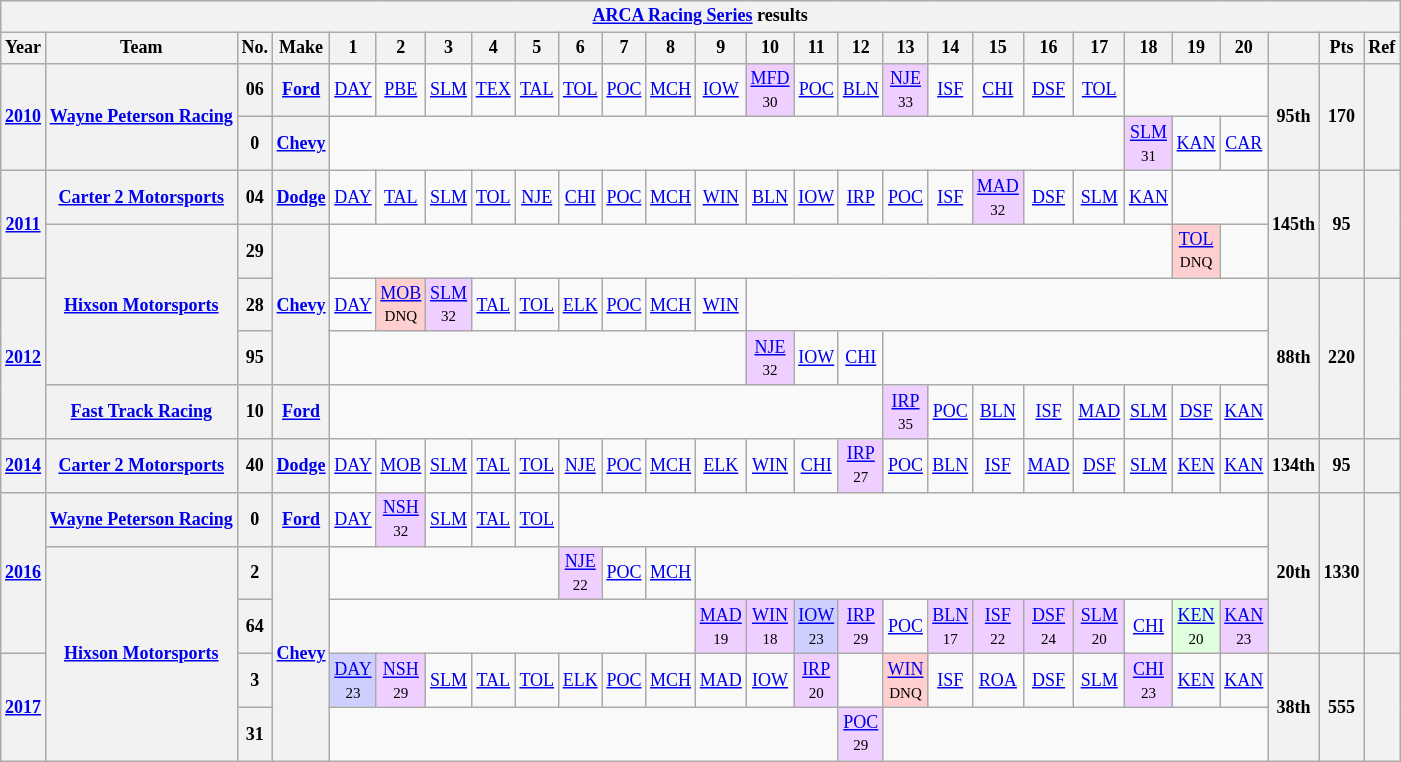<table class="wikitable" style="text-align:center; font-size:75%">
<tr>
<th colspan=45><a href='#'>ARCA Racing Series</a> results</th>
</tr>
<tr>
<th>Year</th>
<th>Team</th>
<th>No.</th>
<th>Make</th>
<th>1</th>
<th>2</th>
<th>3</th>
<th>4</th>
<th>5</th>
<th>6</th>
<th>7</th>
<th>8</th>
<th>9</th>
<th>10</th>
<th>11</th>
<th>12</th>
<th>13</th>
<th>14</th>
<th>15</th>
<th>16</th>
<th>17</th>
<th>18</th>
<th>19</th>
<th>20</th>
<th></th>
<th>Pts</th>
<th>Ref</th>
</tr>
<tr>
<th rowspan=2><a href='#'>2010</a></th>
<th rowspan=2><a href='#'>Wayne Peterson Racing</a></th>
<th>06</th>
<th><a href='#'>Ford</a></th>
<td><a href='#'>DAY</a></td>
<td><a href='#'>PBE</a></td>
<td><a href='#'>SLM</a></td>
<td><a href='#'>TEX</a></td>
<td><a href='#'>TAL</a></td>
<td><a href='#'>TOL</a></td>
<td><a href='#'>POC</a></td>
<td><a href='#'>MCH</a></td>
<td><a href='#'>IOW</a></td>
<td style="background:#EFCFFF;"><a href='#'>MFD</a><br><small>30</small></td>
<td><a href='#'>POC</a></td>
<td><a href='#'>BLN</a></td>
<td style="background:#EFCFFF;"><a href='#'>NJE</a><br><small>33</small></td>
<td><a href='#'>ISF</a></td>
<td><a href='#'>CHI</a></td>
<td><a href='#'>DSF</a></td>
<td><a href='#'>TOL</a></td>
<td colspan=3></td>
<th rowspan=2>95th</th>
<th rowspan=2>170</th>
<th rowspan=2></th>
</tr>
<tr>
<th>0</th>
<th><a href='#'>Chevy</a></th>
<td colspan=17></td>
<td style="background:#EFCFFF;"><a href='#'>SLM</a><br><small>31</small></td>
<td><a href='#'>KAN</a></td>
<td><a href='#'>CAR</a></td>
</tr>
<tr>
<th rowspan=2><a href='#'>2011</a></th>
<th><a href='#'>Carter 2 Motorsports</a></th>
<th>04</th>
<th><a href='#'>Dodge</a></th>
<td><a href='#'>DAY</a></td>
<td><a href='#'>TAL</a></td>
<td><a href='#'>SLM</a></td>
<td><a href='#'>TOL</a></td>
<td><a href='#'>NJE</a></td>
<td><a href='#'>CHI</a></td>
<td><a href='#'>POC</a></td>
<td><a href='#'>MCH</a></td>
<td><a href='#'>WIN</a></td>
<td><a href='#'>BLN</a></td>
<td><a href='#'>IOW</a></td>
<td><a href='#'>IRP</a></td>
<td><a href='#'>POC</a></td>
<td><a href='#'>ISF</a></td>
<td style="background:#EFCFFF;"><a href='#'>MAD</a><br><small>32</small></td>
<td><a href='#'>DSF</a></td>
<td><a href='#'>SLM</a></td>
<td><a href='#'>KAN</a></td>
<td colspan=2></td>
<th rowspan=2>145th</th>
<th rowspan=2>95</th>
<th rowspan=2></th>
</tr>
<tr>
<th rowspan=3><a href='#'>Hixson Motorsports</a></th>
<th>29</th>
<th rowspan=3><a href='#'>Chevy</a></th>
<td colspan=18></td>
<td style="background:#FFCFCF;"><a href='#'>TOL</a><br><small>DNQ</small></td>
<td></td>
</tr>
<tr>
<th rowspan=3><a href='#'>2012</a></th>
<th>28</th>
<td><a href='#'>DAY</a></td>
<td style="background:#FFCFCF;"><a href='#'>MOB</a><br><small>DNQ</small></td>
<td style="background:#EFCFFF;"><a href='#'>SLM</a><br><small>32</small></td>
<td><a href='#'>TAL</a></td>
<td><a href='#'>TOL</a></td>
<td><a href='#'>ELK</a></td>
<td><a href='#'>POC</a></td>
<td><a href='#'>MCH</a></td>
<td><a href='#'>WIN</a></td>
<td colspan=11></td>
<th rowspan=3>88th</th>
<th rowspan=3>220</th>
<th rowspan=3></th>
</tr>
<tr>
<th>95</th>
<td colspan=9></td>
<td style="background:#EFCFFF;"><a href='#'>NJE</a><br><small>32</small></td>
<td><a href='#'>IOW</a></td>
<td><a href='#'>CHI</a></td>
<td colspan=8></td>
</tr>
<tr>
<th><a href='#'>Fast Track Racing</a></th>
<th>10</th>
<th><a href='#'>Ford</a></th>
<td colspan=12></td>
<td style="background:#EFCFFF;"><a href='#'>IRP</a><br><small>35</small></td>
<td><a href='#'>POC</a></td>
<td><a href='#'>BLN</a></td>
<td><a href='#'>ISF</a></td>
<td><a href='#'>MAD</a></td>
<td><a href='#'>SLM</a></td>
<td><a href='#'>DSF</a></td>
<td><a href='#'>KAN</a></td>
</tr>
<tr>
<th><a href='#'>2014</a></th>
<th><a href='#'>Carter 2 Motorsports</a></th>
<th>40</th>
<th><a href='#'>Dodge</a></th>
<td><a href='#'>DAY</a></td>
<td><a href='#'>MOB</a></td>
<td><a href='#'>SLM</a></td>
<td><a href='#'>TAL</a></td>
<td><a href='#'>TOL</a></td>
<td><a href='#'>NJE</a></td>
<td><a href='#'>POC</a></td>
<td><a href='#'>MCH</a></td>
<td><a href='#'>ELK</a></td>
<td><a href='#'>WIN</a></td>
<td><a href='#'>CHI</a></td>
<td style="background:#EFCFFF;"><a href='#'>IRP</a><br><small>27</small></td>
<td><a href='#'>POC</a></td>
<td><a href='#'>BLN</a></td>
<td><a href='#'>ISF</a></td>
<td><a href='#'>MAD</a></td>
<td><a href='#'>DSF</a></td>
<td><a href='#'>SLM</a></td>
<td><a href='#'>KEN</a></td>
<td><a href='#'>KAN</a></td>
<th>134th</th>
<th>95</th>
<th></th>
</tr>
<tr>
<th rowspan=3><a href='#'>2016</a></th>
<th><a href='#'>Wayne Peterson Racing</a></th>
<th>0</th>
<th><a href='#'>Ford</a></th>
<td><a href='#'>DAY</a></td>
<td style="background:#EFCFFF;"><a href='#'>NSH</a><br><small>32</small></td>
<td><a href='#'>SLM</a></td>
<td><a href='#'>TAL</a></td>
<td><a href='#'>TOL</a></td>
<td colspan=15></td>
<th rowspan=3>20th</th>
<th rowspan=3>1330</th>
<th rowspan=3></th>
</tr>
<tr>
<th rowspan=4><a href='#'>Hixson Motorsports</a></th>
<th>2</th>
<th rowspan=4><a href='#'>Chevy</a></th>
<td colspan=5></td>
<td style="background:#EFCFFF;"><a href='#'>NJE</a><br><small>22</small></td>
<td><a href='#'>POC</a></td>
<td><a href='#'>MCH</a></td>
<td colspan=12></td>
</tr>
<tr>
<th>64</th>
<td colspan=8></td>
<td style="background:#EFCFFF;"><a href='#'>MAD</a><br><small>19</small></td>
<td style="background:#EFCFFF;"><a href='#'>WIN</a><br><small>18</small></td>
<td style="background:#CFCFFF;"><a href='#'>IOW</a><br><small>23</small></td>
<td style="background:#EFCFFF;"><a href='#'>IRP</a><br><small>29</small></td>
<td><a href='#'>POC</a></td>
<td style="background:#EFCFFF;"><a href='#'>BLN</a><br><small>17</small></td>
<td style="background:#EFCFFF;"><a href='#'>ISF</a><br><small>22</small></td>
<td style="background:#EFCFFF;"><a href='#'>DSF</a><br><small>24</small></td>
<td style="background:#EFCFFF;"><a href='#'>SLM</a><br><small>20</small></td>
<td><a href='#'>CHI</a></td>
<td style="background:#DFFFDF;"><a href='#'>KEN</a><br><small>20</small></td>
<td style="background:#EFCFFF;"><a href='#'>KAN</a><br><small>23</small></td>
</tr>
<tr>
<th rowspan=2><a href='#'>2017</a></th>
<th>3</th>
<td style="background:#CFCFFF;"><a href='#'>DAY</a><br><small>23</small></td>
<td style="background:#EFCFFF;"><a href='#'>NSH</a><br><small>29</small></td>
<td><a href='#'>SLM</a></td>
<td><a href='#'>TAL</a></td>
<td><a href='#'>TOL</a></td>
<td><a href='#'>ELK</a></td>
<td><a href='#'>POC</a></td>
<td><a href='#'>MCH</a></td>
<td><a href='#'>MAD</a></td>
<td><a href='#'>IOW</a></td>
<td style="background:#EFCFFF;"><a href='#'>IRP</a><br><small>20</small></td>
<td></td>
<td style="background:#FFCFCF;"><a href='#'>WIN</a><br><small>DNQ</small></td>
<td><a href='#'>ISF</a></td>
<td><a href='#'>ROA</a></td>
<td><a href='#'>DSF</a></td>
<td><a href='#'>SLM</a></td>
<td style="background:#EFCFFF;"><a href='#'>CHI</a><br><small>23</small></td>
<td><a href='#'>KEN</a></td>
<td><a href='#'>KAN</a></td>
<th rowspan=2>38th</th>
<th rowspan=2>555</th>
<th rowspan=2></th>
</tr>
<tr>
<th>31</th>
<td colspan=11></td>
<td style="background:#EFCFFF;"><a href='#'>POC</a><br><small>29</small></td>
<td colspan=8></td>
</tr>
</table>
